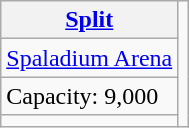<table class="wikitable">
<tr>
<th><strong><a href='#'>Split</a></strong></th>
<td rowspan="4"></td>
</tr>
<tr>
<td><div><a href='#'>Spaladium Arena</a></div></td>
</tr>
<tr>
<td><div>Capacity: 9,000</div></td>
</tr>
<tr>
<td></td>
</tr>
</table>
